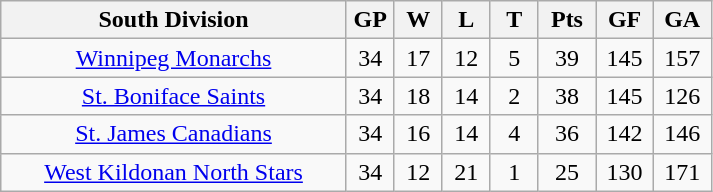<table class="wikitable" style="text-align:center">
<tr>
<th style="width:45%;">South Division</th>
<th style="width:6.25%;">GP</th>
<th style="width:6.25%;">W</th>
<th style="width:6.25%;">L</th>
<th style="width:6.25%;">T</th>
<th style="width:7.5%;">Pts</th>
<th style="width:7.5%;">GF</th>
<th style="width:7.5%;">GA</th>
</tr>
<tr>
<td><a href='#'>Winnipeg Monarchs</a></td>
<td>34</td>
<td>17</td>
<td>12</td>
<td>5</td>
<td>39</td>
<td>145</td>
<td>157</td>
</tr>
<tr>
<td><a href='#'>St. Boniface Saints</a></td>
<td>34</td>
<td>18</td>
<td>14</td>
<td>2</td>
<td>38</td>
<td>145</td>
<td>126</td>
</tr>
<tr>
<td><a href='#'>St. James Canadians</a></td>
<td>34</td>
<td>16</td>
<td>14</td>
<td>4</td>
<td>36</td>
<td>142</td>
<td>146</td>
</tr>
<tr>
<td><a href='#'>West Kildonan North Stars</a></td>
<td>34</td>
<td>12</td>
<td>21</td>
<td>1</td>
<td>25</td>
<td>130</td>
<td>171</td>
</tr>
</table>
